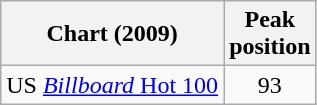<table class="wikitable sortable">
<tr>
<th>Chart (2009)</th>
<th>Peak<br>position</th>
</tr>
<tr>
<td>US <a href='#'><em>Billboard</em> Hot 100</a></td>
<td style="text-align:center;">93</td>
</tr>
</table>
